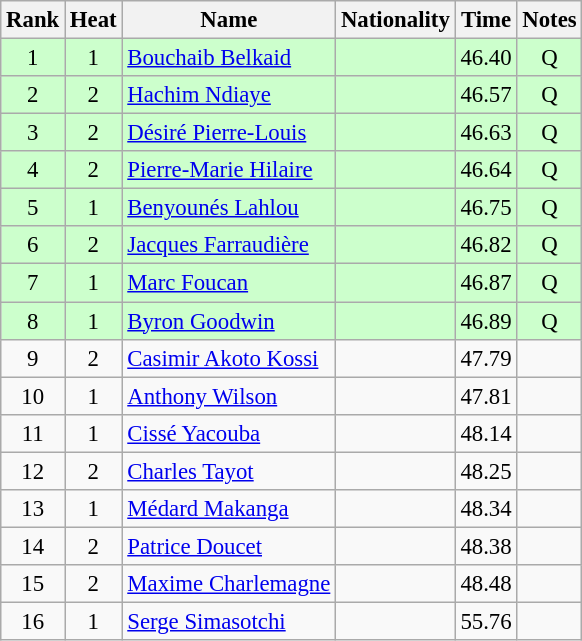<table class="wikitable sortable" style="text-align:center; font-size:95%">
<tr>
<th>Rank</th>
<th>Heat</th>
<th>Name</th>
<th>Nationality</th>
<th>Time</th>
<th>Notes</th>
</tr>
<tr bgcolor=ccffcc>
<td>1</td>
<td>1</td>
<td align=left><a href='#'>Bouchaib Belkaid</a></td>
<td align=left></td>
<td>46.40</td>
<td>Q</td>
</tr>
<tr bgcolor=ccffcc>
<td>2</td>
<td>2</td>
<td align=left><a href='#'>Hachim Ndiaye</a></td>
<td align=left></td>
<td>46.57</td>
<td>Q</td>
</tr>
<tr bgcolor=ccffcc>
<td>3</td>
<td>2</td>
<td align=left><a href='#'>Désiré Pierre-Louis</a></td>
<td align=left></td>
<td>46.63</td>
<td>Q</td>
</tr>
<tr bgcolor=ccffcc>
<td>4</td>
<td>2</td>
<td align=left><a href='#'>Pierre-Marie Hilaire</a></td>
<td align=left></td>
<td>46.64</td>
<td>Q</td>
</tr>
<tr bgcolor=ccffcc>
<td>5</td>
<td>1</td>
<td align=left><a href='#'>Benyounés Lahlou</a></td>
<td align=left></td>
<td>46.75</td>
<td>Q</td>
</tr>
<tr bgcolor=ccffcc>
<td>6</td>
<td>2</td>
<td align=left><a href='#'>Jacques Farraudière</a></td>
<td align=left></td>
<td>46.82</td>
<td>Q</td>
</tr>
<tr bgcolor=ccffcc>
<td>7</td>
<td>1</td>
<td align=left><a href='#'>Marc Foucan</a></td>
<td align=left></td>
<td>46.87</td>
<td>Q</td>
</tr>
<tr bgcolor=ccffcc>
<td>8</td>
<td>1</td>
<td align=left><a href='#'>Byron Goodwin</a></td>
<td align=left></td>
<td>46.89</td>
<td>Q</td>
</tr>
<tr>
<td>9</td>
<td>2</td>
<td align=left><a href='#'>Casimir Akoto Kossi</a></td>
<td align=left></td>
<td>47.79</td>
<td></td>
</tr>
<tr>
<td>10</td>
<td>1</td>
<td align=left><a href='#'>Anthony Wilson</a></td>
<td align=left></td>
<td>47.81</td>
<td></td>
</tr>
<tr>
<td>11</td>
<td>1</td>
<td align=left><a href='#'>Cissé Yacouba</a></td>
<td align=left></td>
<td>48.14</td>
<td></td>
</tr>
<tr>
<td>12</td>
<td>2</td>
<td align=left><a href='#'>Charles Tayot</a></td>
<td align=left></td>
<td>48.25</td>
<td></td>
</tr>
<tr>
<td>13</td>
<td>1</td>
<td align=left><a href='#'>Médard Makanga</a></td>
<td align=left></td>
<td>48.34</td>
<td></td>
</tr>
<tr>
<td>14</td>
<td>2</td>
<td align=left><a href='#'>Patrice Doucet</a></td>
<td align=left></td>
<td>48.38</td>
<td></td>
</tr>
<tr>
<td>15</td>
<td>2</td>
<td align=left><a href='#'>Maxime Charlemagne</a></td>
<td align=left></td>
<td>48.48</td>
<td></td>
</tr>
<tr>
<td>16</td>
<td>1</td>
<td align=left><a href='#'>Serge Simasotchi</a></td>
<td align=left></td>
<td>55.76</td>
<td></td>
</tr>
</table>
